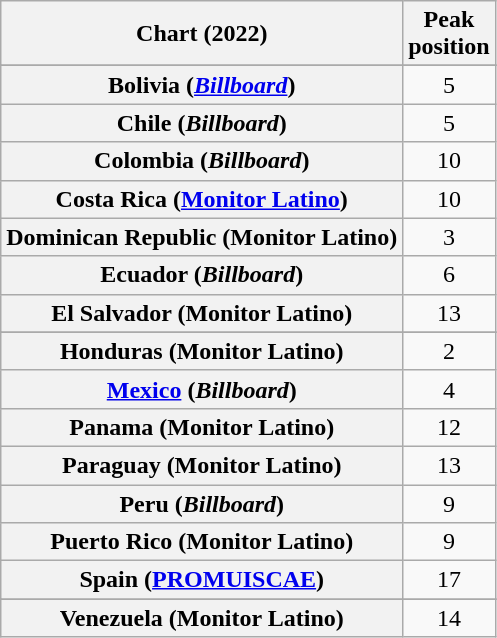<table class="wikitable sortable plainrowheaders" style="text-align:center">
<tr>
<th scope="col">Chart (2022)</th>
<th scope="col">Peak<br> position</th>
</tr>
<tr>
</tr>
<tr>
<th scope="row">Bolivia (<em><a href='#'>Billboard</a></em>)</th>
<td>5</td>
</tr>
<tr>
<th scope="row">Chile (<em>Billboard</em>)</th>
<td>5</td>
</tr>
<tr>
<th scope="row">Colombia (<em>Billboard</em>)</th>
<td>10</td>
</tr>
<tr>
<th scope="row">Costa Rica (<a href='#'>Monitor Latino</a>)</th>
<td>10</td>
</tr>
<tr>
<th scope="row">Dominican Republic (Monitor Latino)</th>
<td>3</td>
</tr>
<tr>
<th scope="row">Ecuador (<em>Billboard</em>)</th>
<td>6</td>
</tr>
<tr>
<th scope="row">El Salvador (Monitor Latino)</th>
<td>13</td>
</tr>
<tr>
</tr>
<tr>
<th scope="row">Honduras (Monitor Latino)</th>
<td>2</td>
</tr>
<tr>
<th scope="row"><a href='#'>Mexico</a> (<em>Billboard</em>)</th>
<td>4</td>
</tr>
<tr>
<th scope="row">Panama (Monitor Latino)</th>
<td>12</td>
</tr>
<tr>
<th scope="row">Paraguay (Monitor Latino)</th>
<td>13</td>
</tr>
<tr>
<th scope="row">Peru (<em>Billboard</em>)</th>
<td>9</td>
</tr>
<tr>
<th scope="row">Puerto Rico (Monitor Latino)</th>
<td>9</td>
</tr>
<tr>
<th scope="row">Spain (<a href='#'>PROMUISCAE</a>)</th>
<td>17</td>
</tr>
<tr>
</tr>
<tr>
</tr>
<tr>
</tr>
<tr>
<th scope="row">Venezuela (Monitor Latino)</th>
<td>14</td>
</tr>
</table>
